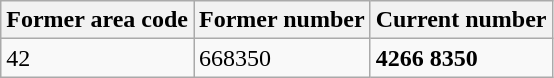<table class="wikitable">
<tr>
<th>Former area code</th>
<th>Former number</th>
<th>Current number</th>
</tr>
<tr>
<td>42</td>
<td>668350</td>
<td><strong>4266 8350</strong></td>
</tr>
</table>
